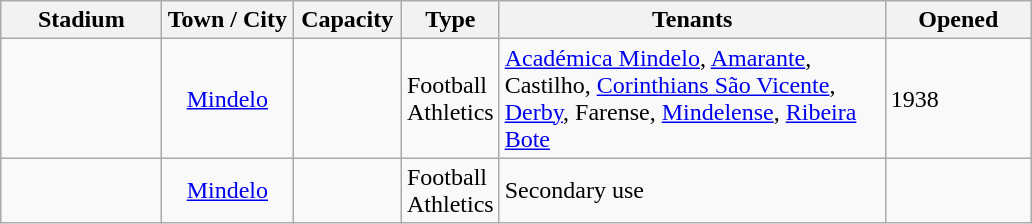<table class="wikitable sortable">
<tr>
<th width=100>Stadium</th>
<th width=80>Town / City</th>
<th width=65>Capacity</th>
<th width=40>Type</th>
<th width=250>Tenants</th>
<th width=90>Opened</th>
</tr>
<tr>
<td></td>
<td style="text-align:center;"><a href='#'>Mindelo</a></td>
<td style="text-align:center;"></td>
<td>Football<br>Athletics</td>
<td><a href='#'>Académica Mindelo</a>, <a href='#'>Amarante</a>, Castilho, <a href='#'>Corinthians São Vicente</a>, <a href='#'>Derby</a>, Farense, <a href='#'>Mindelense</a>, <a href='#'>Ribeira Bote</a></td>
<td>1938</td>
</tr>
<tr>
<td></td>
<td style="text-align:center;"><a href='#'>Mindelo</a></td>
<td style="text-align:center;"></td>
<td>Football<br>Athletics</td>
<td>Secondary use</td>
<td></td>
</tr>
</table>
